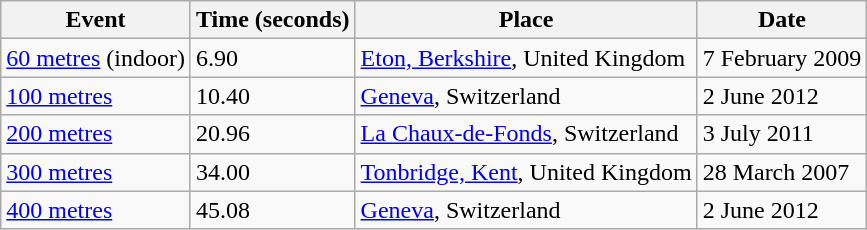<table class="wikitable">
<tr>
<th>Event</th>
<th>Time (seconds)</th>
<th>Place</th>
<th>Date</th>
</tr>
<tr>
<td><a href='#'>60 metres</a> (indoor)</td>
<td>6.90</td>
<td><a href='#'>Eton, Berkshire</a>, United Kingdom</td>
<td>7 February 2009</td>
</tr>
<tr>
<td><a href='#'>100 metres</a></td>
<td>10.40</td>
<td><a href='#'>Geneva</a>, Switzerland</td>
<td>2 June 2012</td>
</tr>
<tr>
<td><a href='#'>200 metres</a></td>
<td>20.96</td>
<td><a href='#'>La Chaux-de-Fonds</a>, Switzerland</td>
<td>3 July 2011</td>
</tr>
<tr>
<td><a href='#'>300 metres</a></td>
<td>34.00</td>
<td><a href='#'>Tonbridge, Kent</a>, United Kingdom</td>
<td>28 March 2007</td>
</tr>
<tr>
<td><a href='#'>400 metres</a></td>
<td>45.08</td>
<td><a href='#'>Geneva</a>, Switzerland</td>
<td>2 June 2012</td>
</tr>
</table>
